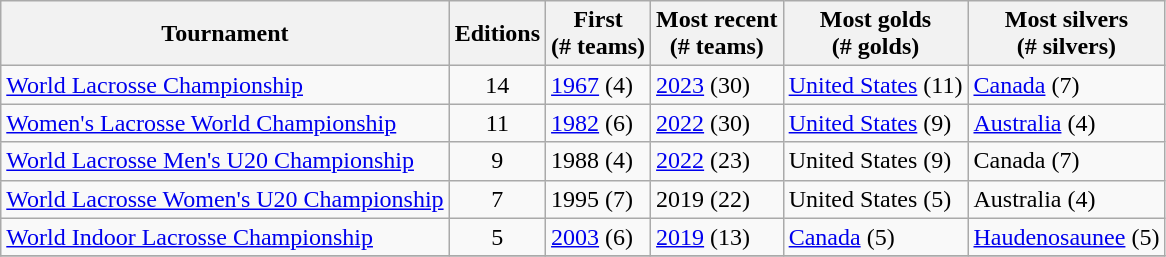<table class="wikitable">
<tr>
<th>Tournament</th>
<th>Editions</th>
<th>First <br> (# teams)</th>
<th>Most recent <br> (# teams)</th>
<th>Most golds <br> (# golds)</th>
<th>Most silvers <br> (# silvers)</th>
</tr>
<tr>
<td><a href='#'>World Lacrosse Championship</a></td>
<td align=center>14</td>
<td><a href='#'>1967</a> (4)</td>
<td><a href='#'>2023</a> (30)</td>
<td><a href='#'>United States</a> (11)</td>
<td><a href='#'>Canada</a> (7)</td>
</tr>
<tr>
<td><a href='#'>Women's Lacrosse World Championship</a></td>
<td align=center>11</td>
<td><a href='#'>1982</a> (6)</td>
<td><a href='#'>2022</a> (30)</td>
<td><a href='#'>United States</a> (9)</td>
<td><a href='#'>Australia</a> (4)</td>
</tr>
<tr>
<td><a href='#'>World Lacrosse Men's U20 Championship</a></td>
<td align=center>9</td>
<td>1988 (4)</td>
<td><a href='#'>2022</a> (23)</td>
<td>United States (9)</td>
<td>Canada (7)</td>
</tr>
<tr>
<td><a href='#'>World Lacrosse Women's U20 Championship</a></td>
<td align="center">7</td>
<td>1995 (7)</td>
<td>2019 (22)</td>
<td>United States (5)</td>
<td>Australia (4)</td>
</tr>
<tr>
<td><a href='#'>World Indoor Lacrosse Championship</a></td>
<td align=center>5</td>
<td><a href='#'>2003</a> (6)</td>
<td><a href='#'>2019</a> (13)</td>
<td><a href='#'>Canada</a> (5)</td>
<td><a href='#'>Haudenosaunee</a> (5)</td>
</tr>
<tr>
</tr>
</table>
